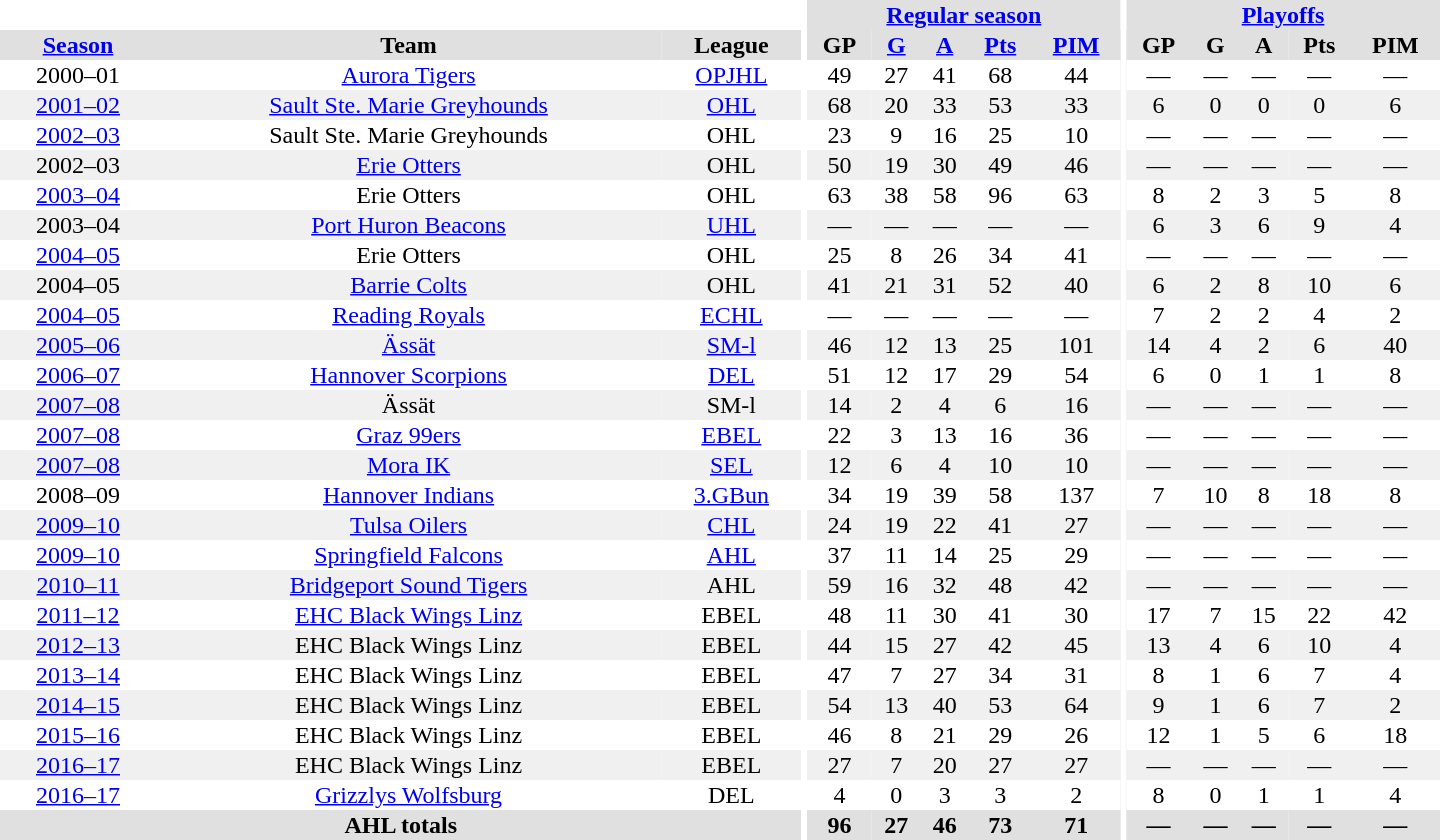<table border="0" cellpadding="1" cellspacing="0" style="text-align:center; width:60em">
<tr bgcolor="#e0e0e0">
<th colspan="3" bgcolor="#ffffff"></th>
<th rowspan="100" bgcolor="#ffffff"></th>
<th colspan="5"><a href='#'>Regular season</a></th>
<th rowspan="100" bgcolor="#ffffff"></th>
<th colspan="5"><a href='#'>Playoffs</a></th>
</tr>
<tr bgcolor="#e0e0e0">
<th><a href='#'>Season</a></th>
<th>Team</th>
<th>League</th>
<th>GP</th>
<th><a href='#'>G</a></th>
<th><a href='#'>A</a></th>
<th><a href='#'>Pts</a></th>
<th><a href='#'>PIM</a></th>
<th>GP</th>
<th>G</th>
<th>A</th>
<th>Pts</th>
<th>PIM</th>
</tr>
<tr ALIGN="center">
<td>2000–01</td>
<td><a href='#'>Aurora Tigers</a></td>
<td><a href='#'>OPJHL</a></td>
<td>49</td>
<td>27</td>
<td>41</td>
<td>68</td>
<td>44</td>
<td>—</td>
<td>—</td>
<td>—</td>
<td>—</td>
<td>—</td>
</tr>
<tr ALIGN="center" bgcolor="#f0f0f0">
<td><a href='#'>2001–02</a></td>
<td><a href='#'>Sault Ste. Marie Greyhounds</a></td>
<td><a href='#'>OHL</a></td>
<td>68</td>
<td>20</td>
<td>33</td>
<td>53</td>
<td>33</td>
<td>6</td>
<td>0</td>
<td>0</td>
<td>0</td>
<td>6</td>
</tr>
<tr ALIGN="center">
<td><a href='#'>2002–03</a></td>
<td>Sault Ste. Marie Greyhounds</td>
<td>OHL</td>
<td>23</td>
<td>9</td>
<td>16</td>
<td>25</td>
<td>10</td>
<td>—</td>
<td>—</td>
<td>—</td>
<td>—</td>
<td>—</td>
</tr>
<tr ALIGN="center" bgcolor="#f0f0f0">
<td>2002–03</td>
<td><a href='#'>Erie Otters</a></td>
<td>OHL</td>
<td>50</td>
<td>19</td>
<td>30</td>
<td>49</td>
<td>46</td>
<td>—</td>
<td>—</td>
<td>—</td>
<td>—</td>
<td>—</td>
</tr>
<tr ALIGN="center">
<td><a href='#'>2003–04</a></td>
<td>Erie Otters</td>
<td>OHL</td>
<td>63</td>
<td>38</td>
<td>58</td>
<td>96</td>
<td>63</td>
<td>8</td>
<td>2</td>
<td>3</td>
<td>5</td>
<td>8</td>
</tr>
<tr ALIGN="center" bgcolor="#f0f0f0">
<td>2003–04</td>
<td><a href='#'>Port Huron Beacons</a></td>
<td><a href='#'>UHL</a></td>
<td>—</td>
<td>—</td>
<td>—</td>
<td>—</td>
<td>—</td>
<td>6</td>
<td>3</td>
<td>6</td>
<td>9</td>
<td>4</td>
</tr>
<tr ALIGN="center">
<td><a href='#'>2004–05</a></td>
<td>Erie Otters</td>
<td>OHL</td>
<td>25</td>
<td>8</td>
<td>26</td>
<td>34</td>
<td>41</td>
<td>—</td>
<td>—</td>
<td>—</td>
<td>—</td>
<td>—</td>
</tr>
<tr ALIGN="center" bgcolor="#f0f0f0">
<td>2004–05</td>
<td><a href='#'>Barrie Colts</a></td>
<td>OHL</td>
<td>41</td>
<td>21</td>
<td>31</td>
<td>52</td>
<td>40</td>
<td>6</td>
<td>2</td>
<td>8</td>
<td>10</td>
<td>6</td>
</tr>
<tr ALIGN="center">
<td><a href='#'>2004–05</a></td>
<td><a href='#'>Reading Royals</a></td>
<td><a href='#'>ECHL</a></td>
<td>—</td>
<td>—</td>
<td>—</td>
<td>—</td>
<td>—</td>
<td>7</td>
<td>2</td>
<td>2</td>
<td>4</td>
<td>2</td>
</tr>
<tr ALIGN="center" bgcolor="#f0f0f0">
<td><a href='#'>2005–06</a></td>
<td><a href='#'>Ässät</a></td>
<td><a href='#'>SM-l</a></td>
<td>46</td>
<td>12</td>
<td>13</td>
<td>25</td>
<td>101</td>
<td>14</td>
<td>4</td>
<td>2</td>
<td>6</td>
<td>40</td>
</tr>
<tr ALIGN="center">
<td><a href='#'>2006–07</a></td>
<td><a href='#'>Hannover Scorpions</a></td>
<td><a href='#'>DEL</a></td>
<td>51</td>
<td>12</td>
<td>17</td>
<td>29</td>
<td>54</td>
<td>6</td>
<td>0</td>
<td>1</td>
<td>1</td>
<td>8</td>
</tr>
<tr ALIGN="center" bgcolor="#f0f0f0">
<td><a href='#'>2007–08</a></td>
<td>Ässät</td>
<td>SM-l</td>
<td>14</td>
<td>2</td>
<td>4</td>
<td>6</td>
<td>16</td>
<td>—</td>
<td>—</td>
<td>—</td>
<td>—</td>
<td>—</td>
</tr>
<tr ALIGN="center">
<td><a href='#'>2007–08</a></td>
<td><a href='#'>Graz 99ers</a></td>
<td><a href='#'>EBEL</a></td>
<td>22</td>
<td>3</td>
<td>13</td>
<td>16</td>
<td>36</td>
<td>—</td>
<td>—</td>
<td>—</td>
<td>—</td>
<td>—</td>
</tr>
<tr ALIGN="center" bgcolor="#f0f0f0">
<td><a href='#'>2007–08</a></td>
<td><a href='#'>Mora IK</a></td>
<td><a href='#'>SEL</a></td>
<td>12</td>
<td>6</td>
<td>4</td>
<td>10</td>
<td>10</td>
<td>—</td>
<td>—</td>
<td>—</td>
<td>—</td>
<td>—</td>
</tr>
<tr ALIGN="center">
<td>2008–09</td>
<td><a href='#'>Hannover Indians</a></td>
<td><a href='#'>3.GBun</a></td>
<td>34</td>
<td>19</td>
<td>39</td>
<td>58</td>
<td>137</td>
<td>7</td>
<td>10</td>
<td>8</td>
<td>18</td>
<td>8</td>
</tr>
<tr ALIGN="center" bgcolor="#f0f0f0">
<td><a href='#'>2009–10</a></td>
<td><a href='#'>Tulsa Oilers</a></td>
<td><a href='#'>CHL</a></td>
<td>24</td>
<td>19</td>
<td>22</td>
<td>41</td>
<td>27</td>
<td>—</td>
<td>—</td>
<td>—</td>
<td>—</td>
<td>—</td>
</tr>
<tr ALIGN="center">
<td><a href='#'>2009–10</a></td>
<td><a href='#'>Springfield Falcons</a></td>
<td><a href='#'>AHL</a></td>
<td>37</td>
<td>11</td>
<td>14</td>
<td>25</td>
<td>29</td>
<td>—</td>
<td>—</td>
<td>—</td>
<td>—</td>
<td>—</td>
</tr>
<tr ALIGN="center" bgcolor="#f0f0f0">
<td><a href='#'>2010–11</a></td>
<td><a href='#'>Bridgeport Sound Tigers</a></td>
<td>AHL</td>
<td>59</td>
<td>16</td>
<td>32</td>
<td>48</td>
<td>42</td>
<td>—</td>
<td>—</td>
<td>—</td>
<td>—</td>
<td>—</td>
</tr>
<tr ALIGN="center">
<td><a href='#'>2011–12</a></td>
<td><a href='#'>EHC Black Wings Linz</a></td>
<td>EBEL</td>
<td>48</td>
<td>11</td>
<td>30</td>
<td>41</td>
<td>30</td>
<td>17</td>
<td>7</td>
<td>15</td>
<td>22</td>
<td>42</td>
</tr>
<tr ALIGN="center" bgcolor="#f0f0f0">
<td><a href='#'>2012–13</a></td>
<td>EHC Black Wings Linz</td>
<td>EBEL</td>
<td>44</td>
<td>15</td>
<td>27</td>
<td>42</td>
<td>45</td>
<td>13</td>
<td>4</td>
<td>6</td>
<td>10</td>
<td>4</td>
</tr>
<tr ALIGN="center">
<td><a href='#'>2013–14</a></td>
<td>EHC Black Wings Linz</td>
<td>EBEL</td>
<td>47</td>
<td>7</td>
<td>27</td>
<td>34</td>
<td>31</td>
<td>8</td>
<td>1</td>
<td>6</td>
<td>7</td>
<td>4</td>
</tr>
<tr ALIGN="center" bgcolor="#f0f0f0">
<td><a href='#'>2014–15</a></td>
<td>EHC Black Wings Linz</td>
<td>EBEL</td>
<td>54</td>
<td>13</td>
<td>40</td>
<td>53</td>
<td>64</td>
<td>9</td>
<td>1</td>
<td>6</td>
<td>7</td>
<td>2</td>
</tr>
<tr ALIGN="center">
<td><a href='#'>2015–16</a></td>
<td>EHC Black Wings Linz</td>
<td>EBEL</td>
<td>46</td>
<td>8</td>
<td>21</td>
<td>29</td>
<td>26</td>
<td>12</td>
<td>1</td>
<td>5</td>
<td>6</td>
<td>18</td>
</tr>
<tr ALIGN="center" bgcolor="#f0f0f0">
<td><a href='#'>2016–17</a></td>
<td>EHC Black Wings Linz</td>
<td>EBEL</td>
<td>27</td>
<td>7</td>
<td>20</td>
<td>27</td>
<td>27</td>
<td>—</td>
<td>—</td>
<td>—</td>
<td>—</td>
<td>—</td>
</tr>
<tr>
<td><a href='#'>2016–17</a></td>
<td><a href='#'>Grizzlys Wolfsburg</a></td>
<td>DEL</td>
<td>4</td>
<td>0</td>
<td>3</td>
<td>3</td>
<td>2</td>
<td>8</td>
<td>0</td>
<td>1</td>
<td>1</td>
<td>4</td>
</tr>
<tr bgcolor="#e0e0e0">
<th colspan="3">AHL totals</th>
<th>96</th>
<th>27</th>
<th>46</th>
<th>73</th>
<th>71</th>
<th>—</th>
<th>—</th>
<th>—</th>
<th>—</th>
<th>—</th>
</tr>
</table>
